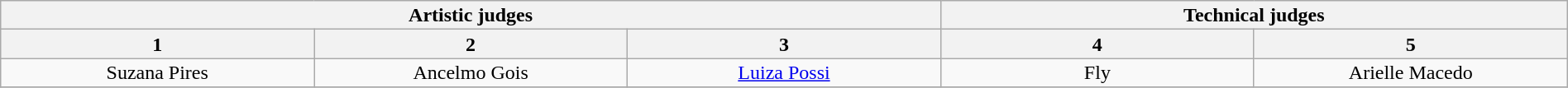<table class="wikitable" style="font-size:100%; line-height:16px; text-align:center" width="100%">
<tr>
<th colspan=3>Artistic judges</th>
<th colspan=2>Technical judges</th>
</tr>
<tr>
<th style="width:20.0%;">1</th>
<th style="width:20.0%;">2</th>
<th style="width:20.0%;">3</th>
<th style="width:20.0%;">4</th>
<th style="width:20.0%;">5</th>
</tr>
<tr>
<td>Suzana Pires</td>
<td>Ancelmo Gois</td>
<td><a href='#'>Luiza Possi</a></td>
<td>Fly</td>
<td>Arielle Macedo</td>
</tr>
<tr>
</tr>
</table>
